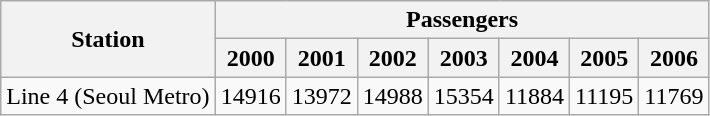<table class="wikitable">
<tr>
<th rowspan="2">Station</th>
<th colspan="7">Passengers</th>
</tr>
<tr>
<th>2000</th>
<th>2001</th>
<th>2002</th>
<th>2003</th>
<th>2004</th>
<th>2005</th>
<th>2006</th>
</tr>
<tr ---->
<td align="center">Line 4 (Seoul Metro)</td>
<td align="right">14916</td>
<td align="right">13972</td>
<td align="right">14988</td>
<td align="right">15354</td>
<td align="right">11884</td>
<td align="right">11195</td>
<td align="right">11769</td>
</tr>
</table>
